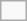<table class="infobox">
<tr>
<td></td>
<td></td>
</tr>
</table>
